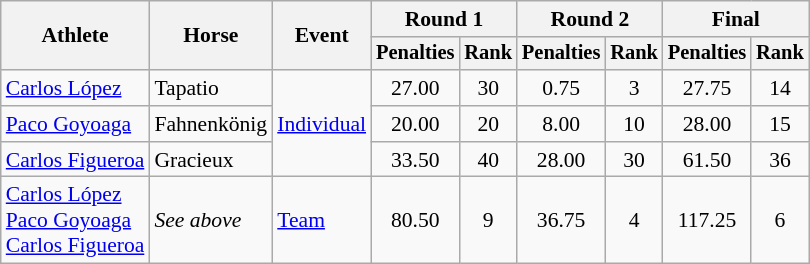<table class="wikitable" style="font-size:90%">
<tr>
<th rowspan="2">Athlete</th>
<th rowspan="2">Horse</th>
<th rowspan="2">Event</th>
<th colspan="2">Round 1</th>
<th colspan="2">Round 2</th>
<th colspan="2">Final</th>
</tr>
<tr style="font-size:95%">
<th>Penalties</th>
<th>Rank</th>
<th>Penalties</th>
<th>Rank</th>
<th>Penalties</th>
<th>Rank</th>
</tr>
<tr align=center>
<td align=left><a href='#'>Carlos López</a></td>
<td align=left>Tapatio</td>
<td align=left rowspan=3><a href='#'>Individual</a></td>
<td>27.00</td>
<td>30</td>
<td>0.75</td>
<td>3</td>
<td>27.75</td>
<td>14</td>
</tr>
<tr align=center>
<td align=left><a href='#'>Paco Goyoaga</a></td>
<td align=left>Fahnenkönig</td>
<td>20.00</td>
<td>20</td>
<td>8.00</td>
<td>10</td>
<td>28.00</td>
<td>15</td>
</tr>
<tr align=center>
<td align=left><a href='#'>Carlos Figueroa</a></td>
<td align=left>Gracieux</td>
<td>33.50</td>
<td>40</td>
<td>28.00</td>
<td>30</td>
<td>61.50</td>
<td>36</td>
</tr>
<tr align=center>
<td align=left><a href='#'>Carlos López</a><br><a href='#'>Paco Goyoaga</a><br><a href='#'>Carlos Figueroa</a></td>
<td align=left><em>See above</em></td>
<td align=left><a href='#'>Team</a></td>
<td>80.50</td>
<td>9</td>
<td>36.75</td>
<td>4</td>
<td>117.25</td>
<td>6</td>
</tr>
</table>
